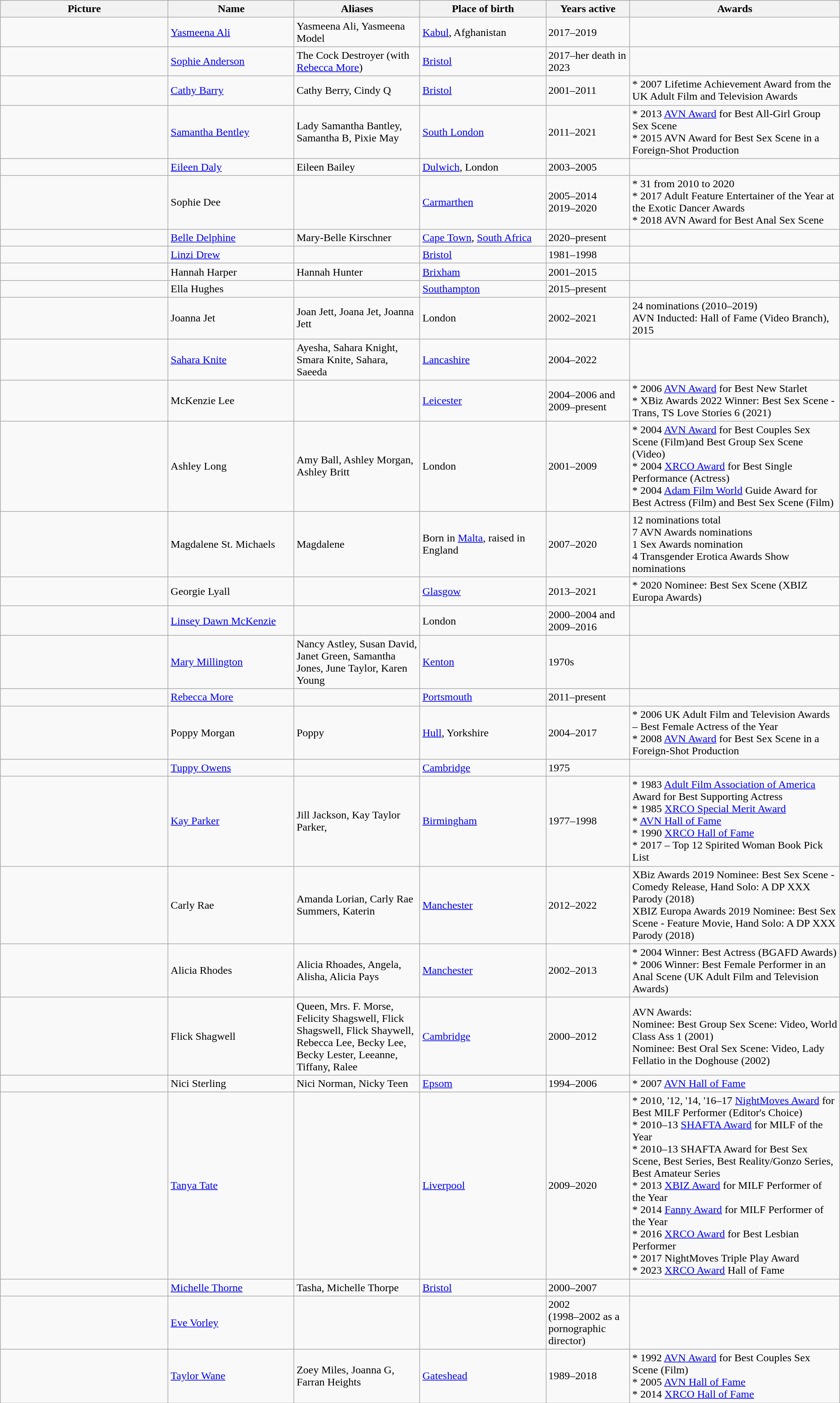<table class="wikitable sortable">
<tr>
<th style="width:20%;">Picture</th>
<th style="width:15%;">Name</th>
<th style="width:15%;">Aliases</th>
<th style="width:15%;">Place of birth</th>
<th style="width:10%;">Years active</th>
<th class="unsortable">Awards</th>
</tr>
<tr>
<td style="text-align:center;"></td>
<td><a href='#'>Yasmeena Ali</a></td>
<td>Yasmeena Ali, Yasmeena Model</td>
<td><a href='#'>Kabul</a>, Afghanistan</td>
<td>2017–2019</td>
<td></td>
</tr>
<tr>
<td style="text-align:center;"></td>
<td><a href='#'>Sophie Anderson</a></td>
<td>The Cock Destroyer (with <a href='#'>Rebecca More</a>)</td>
<td><a href='#'>Bristol</a></td>
<td>2017–her death in 2023</td>
<td></td>
</tr>
<tr>
<td style="text-align:center;"></td>
<td><a href='#'>Cathy Barry</a></td>
<td>Cathy Berry, Cindy Q</td>
<td><a href='#'>Bristol</a></td>
<td>2001–2011</td>
<td>* 2007 Lifetime Achievement Award from the UK Adult Film and Television Awards</td>
</tr>
<tr>
<td style="text-align:center;"></td>
<td><a href='#'>Samantha Bentley</a></td>
<td>Lady Samantha Bantley, Samantha B, Pixie May</td>
<td><a href='#'>South London</a></td>
<td>2011–2021</td>
<td>* 2013 <a href='#'>AVN Award</a> for Best All-Girl Group Sex Scene<br> * 2015 AVN Award for Best Sex Scene in a Foreign-Shot Production</td>
</tr>
<tr>
<td style="text-align:center;"></td>
<td><a href='#'>Eileen Daly</a></td>
<td>Eileen Bailey</td>
<td><a href='#'>Dulwich</a>, London</td>
<td>2003–2005</td>
<td></td>
</tr>
<tr>
<td style="text-align:center;"></td>
<td>Sophie Dee</td>
<td></td>
<td><a href='#'>Carmarthen</a></td>
<td>2005–2014<br>2019–2020</td>
<td>* 31 from 2010 to 2020 <br> * 2017 Adult Feature Entertainer of the Year at the Exotic Dancer Awards <br> * 2018 AVN Award for Best Anal Sex Scene</td>
</tr>
<tr>
<td style="text-align:center;"></td>
<td><a href='#'>Belle Delphine</a></td>
<td>Mary-Belle Kirschner</td>
<td><a href='#'>Cape Town</a>, <a href='#'>South Africa</a></td>
<td>2020–present</td>
<td></td>
</tr>
<tr>
<td style="text-align:center;"></td>
<td><a href='#'>Linzi Drew</a></td>
<td></td>
<td><a href='#'>Bristol</a></td>
<td>1981–1998</td>
<td></td>
</tr>
<tr>
<td style="text-align:center;"></td>
<td>Hannah Harper</td>
<td>Hannah Hunter</td>
<td><a href='#'>Brixham</a></td>
<td>2001–2015</td>
<td></td>
</tr>
<tr>
<td style="text-align:center;"></td>
<td>Ella Hughes</td>
<td></td>
<td><a href='#'>Southampton</a></td>
<td>2015–present</td>
<td></td>
</tr>
<tr>
<td style="text-align:center;"></td>
<td>Joanna Jet</td>
<td>Joan Jett, Joana Jet, Joanna Jett</td>
<td>London</td>
<td>2002–2021</td>
<td>24 nominations (2010–2019) <br> AVN Inducted: Hall of Fame (Video Branch), 2015</td>
</tr>
<tr>
<td style="text-align:center;"></td>
<td><a href='#'>Sahara Knite</a></td>
<td>Ayesha, Sahara Knight, Smara Knite, Sahara, Saeeda</td>
<td><a href='#'>Lancashire</a></td>
<td>2004–2022</td>
<td></td>
</tr>
<tr>
<td style="text-align:center;"></td>
<td>McKenzie Lee</td>
<td></td>
<td><a href='#'>Leicester</a></td>
<td>2004–2006 and 2009–present</td>
<td>* 2006 <a href='#'>AVN Award</a> for Best New Starlet <br> * XBiz Awards 2022 Winner: Best Sex Scene - Trans, TS Love Stories 6 (2021)</td>
</tr>
<tr>
<td style="text-align:center;"></td>
<td>Ashley Long</td>
<td>Amy Ball, Ashley Morgan, Ashley Britt</td>
<td>London</td>
<td>2001–2009</td>
<td>* 2004 <a href='#'>AVN Award</a> for Best Couples Sex Scene (Film)and Best Group Sex Scene (Video)<br>* 2004 <a href='#'>XRCO Award</a> for Best Single Performance (Actress)<br>* 2004 <a href='#'>Adam Film World</a> Guide Award for Best Actress (Film) and Best Sex Scene (Film)</td>
</tr>
<tr>
<td style="text-align:center;"></td>
<td>Magdalene St. Michaels</td>
<td>Magdalene</td>
<td>Born in <a href='#'>Malta</a>, raised in England</td>
<td>2007–2020</td>
<td>12 nominations total <br> 7 AVN Awards nominations <br> 1 Sex Awards nomination <br> 4 Transgender Erotica Awards Show nominations</td>
</tr>
<tr>
<td style="text-align:center;"></td>
<td>Georgie Lyall</td>
<td></td>
<td><a href='#'>Glasgow</a></td>
<td>2013–2021</td>
<td>* 2020 Nominee: Best Sex Scene (XBIZ Europa Awards)</td>
</tr>
<tr>
<td style="text-align:center;"></td>
<td><a href='#'>Linsey Dawn McKenzie</a></td>
<td></td>
<td>London</td>
<td>2000–2004 and 2009–2016</td>
<td></td>
</tr>
<tr>
<td></td>
<td><a href='#'>Mary Millington</a></td>
<td>Nancy Astley, Susan David, Janet Green, Samantha Jones, June Taylor, Karen Young</td>
<td><a href='#'>Kenton</a></td>
<td>1970s</td>
<td></td>
</tr>
<tr>
<td style="text-align:center;"></td>
<td><a href='#'>Rebecca More</a></td>
<td></td>
<td><a href='#'>Portsmouth</a></td>
<td>2011–present</td>
<td></td>
</tr>
<tr>
<td style="text-align:center;"></td>
<td>Poppy Morgan</td>
<td>Poppy</td>
<td><a href='#'>Hull</a>, Yorkshire</td>
<td>2004–2017</td>
<td>* 2006 UK Adult Film and Television Awards – Best Female Actress of the Year <br>* 2008 <a href='#'>AVN Award</a> for Best Sex Scene in a Foreign-Shot Production</td>
</tr>
<tr>
<td style="text-align:center;"></td>
<td><a href='#'>Tuppy Owens</a></td>
<td></td>
<td><a href='#'>Cambridge</a></td>
<td>1975</td>
<td></td>
</tr>
<tr>
<td style="text-align:center;"></td>
<td><a href='#'>Kay Parker</a></td>
<td>Jill Jackson, Kay Taylor Parker,</td>
<td><a href='#'>Birmingham</a></td>
<td>1977–1998</td>
<td>* 1983 <a href='#'>Adult Film Association of America</a> Award for Best Supporting Actress<br>* 1985 <a href='#'>XRCO Special Merit Award</a><br>* <a href='#'>AVN Hall of Fame</a><br>* 1990 <a href='#'>XRCO Hall of Fame</a><br>* 2017 – Top 12 Spirited Woman Book Pick List</td>
</tr>
<tr>
<td style="text-align:center;"></td>
<td>Carly Rae</td>
<td>Amanda Lorian, Carly Rae Summers, Katerin</td>
<td><a href='#'>Manchester</a></td>
<td>2012–2022</td>
<td>XBiz Awards 2019 Nominee: Best Sex Scene - Comedy Release, Hand Solo: A DP XXX Parody (2018) <br> XBIZ Europa Awards 2019 Nominee: Best Sex Scene - Feature Movie, Hand Solo: A DP XXX Parody (2018)</td>
</tr>
<tr>
<td style="text-align:center;"></td>
<td>Alicia Rhodes</td>
<td>Alicia Rhoades, Angela, Alisha, Alicia Pays</td>
<td><a href='#'>Manchester</a></td>
<td>2002–2013</td>
<td>* 2004 Winner: Best Actress (BGAFD Awards) <br> * 2006 Winner: Best Female Performer in an Anal Scene (UK Adult Film and Television Awards)</td>
</tr>
<tr>
<td style="text-align:center;"></td>
<td>Flick Shagwell</td>
<td>Queen, Mrs. F. Morse, Felicity Shagswell, Flick Shagswell, Flick Shaywell, Rebecca Lee, Becky Lee, Becky Lester, Leeanne, Tiffany, Ralee</td>
<td><a href='#'>Cambridge</a></td>
<td>2000–2012</td>
<td>AVN Awards: <br> Nominee: Best Group Sex Scene: Video, World Class Ass 1 (2001) <br> Nominee: Best Oral Sex Scene: Video, Lady Fellatio in the Doghouse (2002)</td>
</tr>
<tr>
<td style="text-align:center;"></td>
<td>Nici Sterling</td>
<td>Nici Norman, Nicky Teen</td>
<td><a href='#'>Epsom</a></td>
<td>1994–2006</td>
<td>* 2007 <a href='#'>AVN Hall of Fame</a></td>
</tr>
<tr>
<td style="text-align:center;"></td>
<td><a href='#'>Tanya Tate</a></td>
<td></td>
<td><a href='#'>Liverpool</a></td>
<td>2009–2020</td>
<td>* 2010, '12, '14, '16–17 <a href='#'>NightMoves Award</a> for Best MILF Performer (Editor's Choice)<br>* 2010–13 <a href='#'>SHAFTA Award</a> for MILF of the Year<br>* 2010–13 SHAFTA Award for Best Sex Scene, Best Series, Best Reality/Gonzo Series, Best Amateur Series<br>* 2013 <a href='#'>XBIZ Award</a> for MILF Performer of the Year<br>* 2014 <a href='#'>Fanny Award</a> for MILF Performer of the Year<br>* 2016 <a href='#'>XRCO Award</a> for Best Lesbian Performer<br>* 2017 NightMoves Triple Play Award<br>* 2023 <a href='#'>XRCO Award</a> Hall of Fame</td>
</tr>
<tr>
<td></td>
<td><a href='#'>Michelle Thorne</a></td>
<td>Tasha, Michelle Thorpe</td>
<td><a href='#'>Bristol</a></td>
<td>2000–2007</td>
<td></td>
</tr>
<tr>
<td style="text-align:center;"></td>
<td><a href='#'>Eve Vorley</a></td>
<td></td>
<td></td>
<td>2002 <br> (1998–2002 as a pornographic director)</td>
<td></td>
</tr>
<tr>
<td style="text-align:center;"></td>
<td><a href='#'>Taylor Wane</a></td>
<td>Zoey Miles, Joanna G, Farran Heights</td>
<td><a href='#'>Gateshead</a></td>
<td>1989–2018</td>
<td>* 1992 <a href='#'>AVN Award</a> for Best Couples Sex Scene (Film)<br>* 2005 <a href='#'>AVN Hall of Fame</a><br>* 2014 <a href='#'>XRCO Hall of Fame</a></td>
</tr>
</table>
